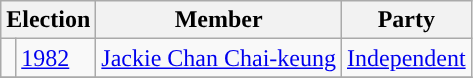<table class="wikitable">
<tr>
<th colspan="2">Election</th>
<th>Member</th>
<th>Party</th>
</tr>
<tr>
<td style="background-color:"></td>
<td><a href='#'>1982</a></td>
<td><a href='#'>Jackie Chan Chai-keung</a></td>
<td><a href='#'>Independent</a></td>
</tr>
<tr>
</tr>
</table>
